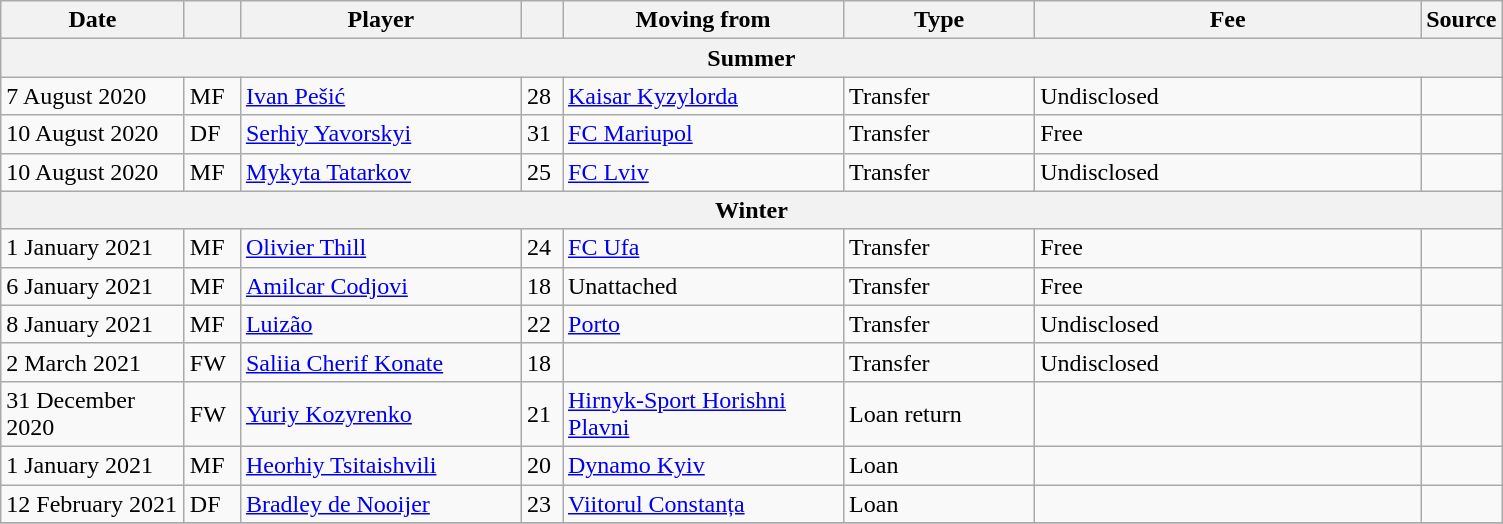<table class="wikitable sortable">
<tr>
<th style="width:115px;">Date</th>
<th style="width:30px;"></th>
<th style="width:180px;">Player</th>
<th style="width:20px;"></th>
<th style="width:180px;">Moving from</th>
<th style="width:120px;" class="unsortable">Type</th>
<th style="width:250px;" class="unsortable">Fee</th>
<th style="width:20px;">Source</th>
</tr>
<tr>
<th colspan=8>Summer</th>
</tr>
<tr>
<td>7 August 2020</td>
<td>MF</td>
<td> <a href='#'>Ivan Pešić</a></td>
<td>28</td>
<td> <a href='#'>Kaisar Kyzylorda</a></td>
<td>Transfer</td>
<td>Undisclosed</td>
<td></td>
</tr>
<tr>
<td>10 August 2020</td>
<td>DF</td>
<td> <a href='#'>Serhiy Yavorskyi</a></td>
<td>31</td>
<td> <a href='#'>FC Mariupol</a></td>
<td>Transfer</td>
<td>Free</td>
<td></td>
</tr>
<tr>
<td>10 August 2020</td>
<td>MF</td>
<td> <a href='#'>Mykyta Tatarkov</a></td>
<td>25</td>
<td> <a href='#'>FC Lviv</a></td>
<td>Transfer</td>
<td>Undisclosed</td>
<td></td>
</tr>
<tr>
<th colspan=8>Winter</th>
</tr>
<tr>
<td>1 January 2021</td>
<td>MF</td>
<td> <a href='#'>Olivier Thill</a></td>
<td>24</td>
<td> <a href='#'>FC Ufa</a></td>
<td>Transfer</td>
<td>Free</td>
<td></td>
</tr>
<tr>
<td>6 January 2021</td>
<td>MF</td>
<td> <a href='#'>Amilcar Codjovi</a></td>
<td>18</td>
<td>Unattached</td>
<td>Transfer</td>
<td>Free</td>
<td></td>
</tr>
<tr>
<td>8 January 2021</td>
<td>MF</td>
<td> <a href='#'>Luizão</a></td>
<td>22</td>
<td> <a href='#'>Porto</a></td>
<td>Transfer</td>
<td>Undisclosed</td>
<td></td>
</tr>
<tr>
<td>2 March 2021</td>
<td>FW</td>
<td> <a href='#'>Saliia Cherif Konate</a></td>
<td>18</td>
<td></td>
<td>Transfer</td>
<td>Undisclosed</td>
<td></td>
</tr>
<tr>
<td>31 December 2020</td>
<td>FW</td>
<td> <a href='#'>Yuriy Kozyrenko</a></td>
<td>21</td>
<td> <a href='#'>Hirnyk-Sport Horishni Plavni</a></td>
<td>Loan return</td>
<td></td>
<td></td>
</tr>
<tr>
<td>1 January 2021</td>
<td>MF</td>
<td> <a href='#'>Heorhiy Tsitaishvili</a></td>
<td>20</td>
<td> <a href='#'>Dynamo Kyiv</a></td>
<td>Loan</td>
<td></td>
<td></td>
</tr>
<tr>
<td>12 February 2021</td>
<td>DF</td>
<td> <a href='#'>Bradley de Nooijer</a></td>
<td>23</td>
<td> <a href='#'>Viitorul Constanța</a></td>
<td>Loan</td>
<td></td>
<td></td>
</tr>
<tr>
</tr>
</table>
